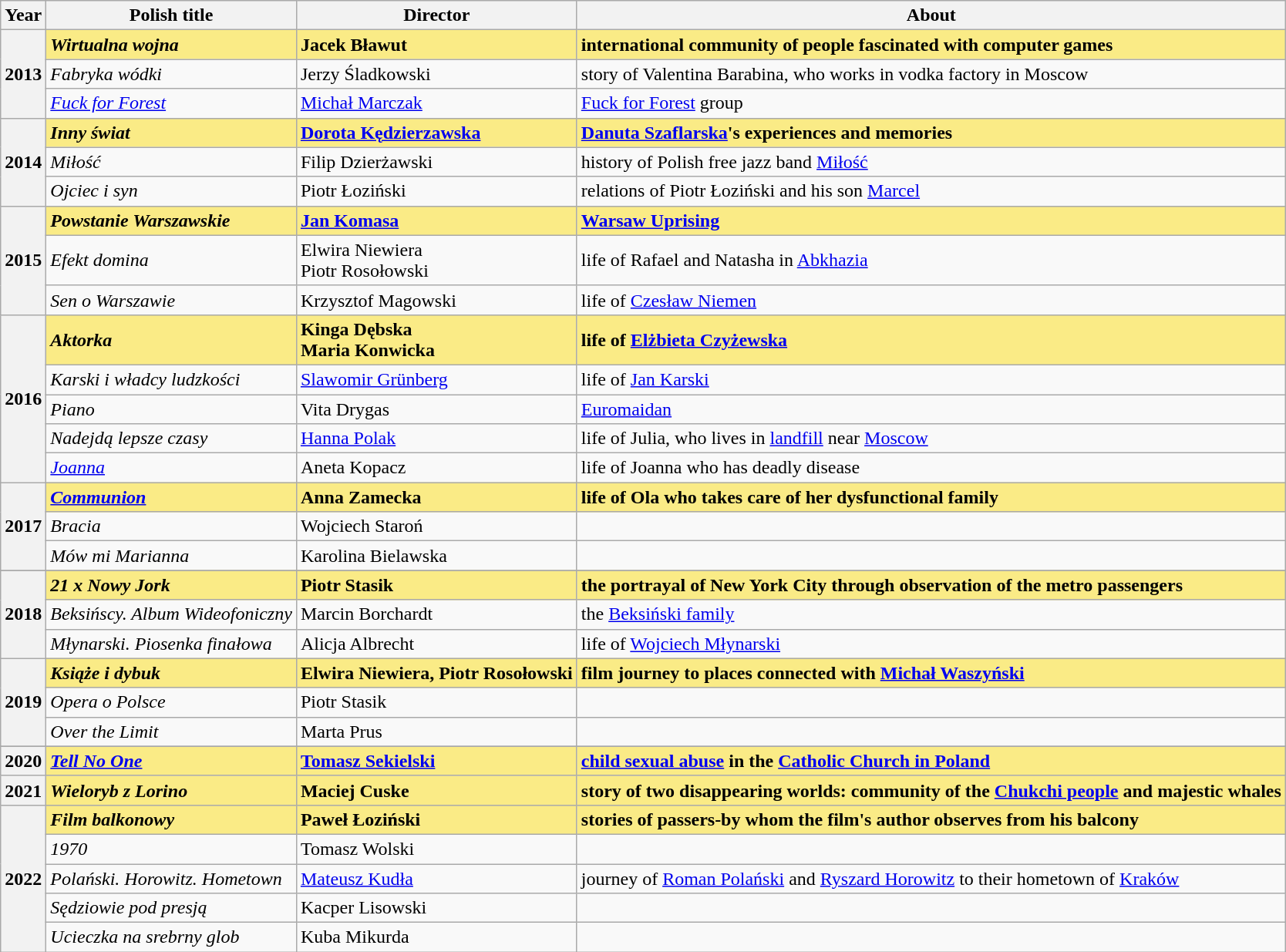<table class="wikitable">
<tr>
<th>Year</th>
<th>Polish title</th>
<th>Director</th>
<th>About</th>
</tr>
<tr>
<th rowspan="3">2013</th>
<td style="background:#FAEB86;"><strong><em>Wirtualna wojna</em></strong></td>
<td style="background:#FAEB86;"><strong>Jacek Bławut</strong></td>
<td style="background:#FAEB86;"><strong>international community of people fascinated with computer games</strong></td>
</tr>
<tr>
<td><em>Fabryka wódki</em></td>
<td>Jerzy Śladkowski</td>
<td>story of Valentina Barabina, who works in vodka factory in Moscow</td>
</tr>
<tr>
<td><a href='#'><em>Fuck for Forest</em></a></td>
<td><a href='#'>Michał Marczak</a></td>
<td><a href='#'>Fuck for Forest</a> group</td>
</tr>
<tr>
<th rowspan="3">2014</th>
<td style="background:#FAEB86;"><strong><em>Inny świat</em></strong></td>
<td style="background:#FAEB86;"><strong><a href='#'>Dorota Kędzierzawska</a></strong></td>
<td style="background:#FAEB86;"><strong><a href='#'>Danuta Szaflarska</a>'s experiences and memories</strong></td>
</tr>
<tr>
<td><em>Miłość</em></td>
<td>Filip Dzierżawski</td>
<td>history of Polish free jazz band <a href='#'>Miłość</a></td>
</tr>
<tr>
<td><em>Ojciec i syn</em></td>
<td>Piotr Łoziński</td>
<td>relations of Piotr Łoziński and his son <a href='#'>Marcel</a></td>
</tr>
<tr>
<th rowspan="3">2015</th>
<td style="background:#FAEB86;"><strong><em>Powstanie Warszawskie</em></strong></td>
<td style="background:#FAEB86;"><strong><a href='#'>Jan Komasa</a></strong></td>
<td style="background:#FAEB86;"><strong><a href='#'>Warsaw Uprising</a></strong></td>
</tr>
<tr>
<td><em>Efekt domina</em></td>
<td>Elwira Niewiera<br>Piotr Rosołowski</td>
<td>life of Rafael and Natasha in <a href='#'>Abkhazia</a></td>
</tr>
<tr>
<td><em>Sen o Warszawie</em></td>
<td>Krzysztof Magowski</td>
<td>life of <a href='#'>Czesław Niemen</a></td>
</tr>
<tr>
<th rowspan="5">2016</th>
<td style="background:#FAEB86;"><strong><em>Aktorka</em></strong></td>
<td style="background:#FAEB86;"><strong>Kinga Dębska</strong><br><strong>Maria Konwicka</strong></td>
<td style="background:#FAEB86;"><strong>life of <a href='#'>Elżbieta Czyżewska</a></strong></td>
</tr>
<tr>
<td><em>Karski i władcy ludzkości</em></td>
<td><a href='#'>Slawomir Grünberg</a></td>
<td>life of <a href='#'>Jan Karski</a></td>
</tr>
<tr>
<td><em>Piano</em></td>
<td>Vita Drygas</td>
<td><a href='#'>Euromaidan</a></td>
</tr>
<tr>
<td><em>Nadejdą lepsze czasy</em></td>
<td><a href='#'>Hanna Polak</a></td>
<td>life of Julia, who lives in <a href='#'>landfill</a> near <a href='#'>Moscow</a></td>
</tr>
<tr>
<td><a href='#'><em>Joanna</em></a></td>
<td>Aneta Kopacz</td>
<td>life of Joanna who has deadly disease</td>
</tr>
<tr>
<th rowspan="3">2017</th>
<td style="background:#FAEB86;"><strong><em><a href='#'>Communion</a></em></strong></td>
<td style="background:#FAEB86;"><strong>Anna Zamecka</strong></td>
<td style="background:#FAEB86;"><strong>life of Ola who takes care of her dysfunctional family</strong></td>
</tr>
<tr>
<td><em>Bracia</em></td>
<td>Wojciech Staroń</td>
<td></td>
</tr>
<tr>
<td><em>Mów mi Marianna</em></td>
<td>Karolina Bielawska</td>
<td></td>
</tr>
<tr>
</tr>
<tr>
<th rowspan="3">2018</th>
<td style="background:#FAEB86;"><strong><em>21 x Nowy Jork</em></strong></td>
<td style="background:#FAEB86;"><strong>Piotr Stasik</strong></td>
<td style="background:#FAEB86;"><strong>the portrayal of New York City through observation of the metro passengers</strong></td>
</tr>
<tr>
<td><em>Beksińscy. Album Wideofoniczny</em></td>
<td>Marcin Borchardt</td>
<td>the <a href='#'>Beksiński family</a></td>
</tr>
<tr>
<td><em>Młynarski. Piosenka finałowa</em></td>
<td>Alicja Albrecht</td>
<td>life of <a href='#'>Wojciech Młynarski</a></td>
</tr>
<tr>
<th rowspan="3">2019</th>
<td style="background:#FAEB86;"><strong><em>Książe i dybuk</em></strong></td>
<td style="background:#FAEB86;"><strong>Elwira Niewiera, Piotr Rosołowski</strong></td>
<td style="background:#FAEB86;"><strong>film journey to places connected with <a href='#'>Michał Waszyński</a></strong></td>
</tr>
<tr>
<td><em>Opera o Polsce</em></td>
<td>Piotr Stasik</td>
<td></td>
</tr>
<tr>
<td><em>Over the Limit</em></td>
<td>Marta Prus</td>
<td></td>
</tr>
<tr>
</tr>
<tr>
<th rowspan="1">2020</th>
<td style="background:#FAEB86;"><strong><em><a href='#'>Tell No One</a></em></strong></td>
<td style="background:#FAEB86;"><strong><a href='#'>Tomasz Sekielski</a></strong></td>
<td style="background:#FAEB86;"><strong><a href='#'>child sexual abuse</a> in the <a href='#'>Catholic Church in Poland</a></strong></td>
</tr>
<tr>
<th rowspan="1">2021</th>
<td style="background:#FAEB86;"><strong><em>Wieloryb z Lorino</em></strong></td>
<td style="background:#FAEB86;"><strong>Maciej Cuske</strong></td>
<td style="background:#FAEB86;"><strong>story of two disappearing worlds: community of the <a href='#'>Chukchi people</a> and majestic whales</strong></td>
</tr>
<tr>
<th rowspan="5">2022</th>
<td style="background:#FAEB86;"><strong><em>Film balkonowy</em></strong></td>
<td style="background:#FAEB86;"><strong>Paweł Łoziński</strong></td>
<td style="background:#FAEB86;"><strong>stories of passers-by whom the film's author observes from his balcony</strong></td>
</tr>
<tr>
<td><em>1970</em></td>
<td>Tomasz Wolski</td>
<td></td>
</tr>
<tr>
<td><em>Polański. Horowitz. Hometown</em></td>
<td><a href='#'>Mateusz Kudła</a></td>
<td>journey of <a href='#'>Roman Polański</a> and <a href='#'>Ryszard Horowitz</a> to their hometown of <a href='#'>Kraków</a></td>
</tr>
<tr>
<td><em>Sędziowie pod presją</em></td>
<td>Kacper Lisowski</td>
<td></td>
</tr>
<tr>
<td><em>Ucieczka na srebrny glob</em></td>
<td>Kuba Mikurda</td>
<td></td>
</tr>
</table>
